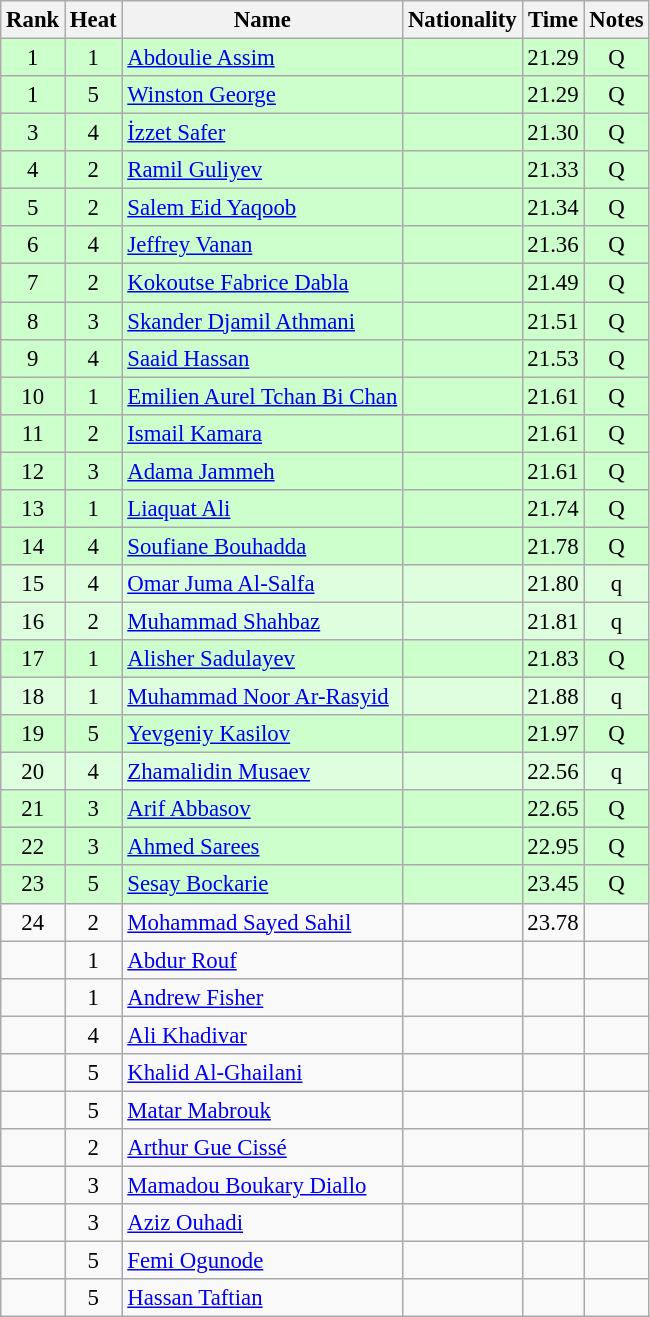<table class="wikitable sortable" style="text-align:center;font-size:95%">
<tr>
<th>Rank</th>
<th>Heat</th>
<th>Name</th>
<th>Nationality</th>
<th>Time</th>
<th>Notes</th>
</tr>
<tr bgcolor=ccffcc>
<td>1</td>
<td>1</td>
<td align=left><a href='#'>Abdoulie Assim</a></td>
<td align=left></td>
<td>21.29</td>
<td>Q</td>
</tr>
<tr bgcolor=ccffcc>
<td>1</td>
<td>5</td>
<td align=left><a href='#'>Winston George</a></td>
<td align=left></td>
<td>21.29</td>
<td>Q</td>
</tr>
<tr bgcolor=ccffcc>
<td>3</td>
<td>4</td>
<td align=left><a href='#'>İzzet Safer</a></td>
<td align=left></td>
<td>21.30</td>
<td>Q</td>
</tr>
<tr bgcolor=ccffcc>
<td>4</td>
<td>2</td>
<td align=left><a href='#'>Ramil Guliyev</a></td>
<td align=left></td>
<td>21.33</td>
<td>Q</td>
</tr>
<tr bgcolor=ccffcc>
<td>5</td>
<td>2</td>
<td align=left><a href='#'>Salem Eid Yaqoob</a></td>
<td align=left></td>
<td>21.34</td>
<td>Q</td>
</tr>
<tr bgcolor=ccffcc>
<td>6</td>
<td>4</td>
<td align=left><a href='#'>Jeffrey Vanan</a></td>
<td align=left></td>
<td>21.36</td>
<td>Q</td>
</tr>
<tr bgcolor=ccffcc>
<td>7</td>
<td>2</td>
<td align=left><a href='#'>Kokoutse Fabrice Dabla</a></td>
<td align=left></td>
<td>21.49</td>
<td>Q</td>
</tr>
<tr bgcolor=ccffcc>
<td>8</td>
<td>3</td>
<td align=left><a href='#'>Skander Djamil Athmani</a></td>
<td align=left></td>
<td>21.51</td>
<td>Q</td>
</tr>
<tr bgcolor=ccffcc>
<td>9</td>
<td>4</td>
<td align=left><a href='#'>Saaid Hassan</a></td>
<td align=left></td>
<td>21.53</td>
<td>Q</td>
</tr>
<tr bgcolor=ccffcc>
<td>10</td>
<td>1</td>
<td align=left><a href='#'>Emilien Aurel Tchan Bi Chan</a></td>
<td align=left></td>
<td>21.61</td>
<td>Q</td>
</tr>
<tr bgcolor=ccffcc>
<td>11</td>
<td>2</td>
<td align=left><a href='#'>Ismail Kamara</a></td>
<td align=left></td>
<td>21.61</td>
<td>Q</td>
</tr>
<tr bgcolor=ccffcc>
<td>12</td>
<td>3</td>
<td align=left><a href='#'>Adama Jammeh</a></td>
<td align=left></td>
<td>21.61</td>
<td>Q</td>
</tr>
<tr bgcolor=ccffcc>
<td>13</td>
<td>1</td>
<td align=left><a href='#'>Liaquat Ali</a></td>
<td align=left></td>
<td>21.74</td>
<td>Q</td>
</tr>
<tr bgcolor=ccffcc>
<td>14</td>
<td>4</td>
<td align=left><a href='#'>Soufiane Bouhadda</a></td>
<td align=left></td>
<td>21.78</td>
<td>Q</td>
</tr>
<tr bgcolor=ddffdd>
<td>15</td>
<td>4</td>
<td align=left><a href='#'>Omar Juma Al-Salfa</a></td>
<td align=left></td>
<td>21.80</td>
<td>q</td>
</tr>
<tr bgcolor=ddffdd>
<td>16</td>
<td>2</td>
<td align=left><a href='#'>Muhammad Shahbaz</a></td>
<td align=left></td>
<td>21.81</td>
<td>q</td>
</tr>
<tr bgcolor=ccffcc>
<td>17</td>
<td>1</td>
<td align=left><a href='#'>Alisher Sadulayev</a></td>
<td align=left></td>
<td>21.83</td>
<td>Q</td>
</tr>
<tr bgcolor=ddffdd>
<td>18</td>
<td>1</td>
<td align=left><a href='#'>Muhammad Noor Ar-Rasyid</a></td>
<td align=left></td>
<td>21.88</td>
<td>q</td>
</tr>
<tr bgcolor=ccffcc>
<td>19</td>
<td>5</td>
<td align=left><a href='#'>Yevgeniy Kasilov</a></td>
<td align=left></td>
<td>21.97</td>
<td>Q</td>
</tr>
<tr bgcolor=ddffdd>
<td>20</td>
<td>4</td>
<td align=left><a href='#'>Zhamalidin Musaev</a></td>
<td align=left></td>
<td>22.56</td>
<td>q</td>
</tr>
<tr bgcolor=ccffcc>
<td>21</td>
<td>3</td>
<td align=left><a href='#'>Arif Abbasov</a></td>
<td align=left></td>
<td>22.65</td>
<td>Q</td>
</tr>
<tr bgcolor=ccffcc>
<td>22</td>
<td>3</td>
<td align=left><a href='#'>Ahmed Sarees</a></td>
<td align=left></td>
<td>22.95</td>
<td>Q</td>
</tr>
<tr bgcolor=ccffcc>
<td>23</td>
<td>5</td>
<td align=left><a href='#'>Sesay Bockarie</a></td>
<td align=left></td>
<td>23.45</td>
<td>Q</td>
</tr>
<tr>
<td>24</td>
<td>2</td>
<td align=left><a href='#'>Mohammad Sayed Sahil</a></td>
<td align=left></td>
<td>23.78</td>
<td></td>
</tr>
<tr>
<td></td>
<td>1</td>
<td align=left><a href='#'>Abdur Rouf</a></td>
<td align=left></td>
<td></td>
<td></td>
</tr>
<tr>
<td></td>
<td>1</td>
<td align=left><a href='#'>Andrew Fisher</a></td>
<td align=left></td>
<td></td>
<td></td>
</tr>
<tr>
<td></td>
<td>4</td>
<td align=left><a href='#'>Ali Khadivar</a></td>
<td align=left></td>
<td></td>
<td></td>
</tr>
<tr>
<td></td>
<td>5</td>
<td align=left><a href='#'>Khalid Al-Ghailani</a></td>
<td align=left></td>
<td></td>
<td></td>
</tr>
<tr>
<td></td>
<td>5</td>
<td align=left><a href='#'>Matar Mabrouk</a></td>
<td align=left></td>
<td></td>
<td></td>
</tr>
<tr>
<td></td>
<td>2</td>
<td align=left><a href='#'>Arthur Gue Cissé</a></td>
<td align=left></td>
<td></td>
<td></td>
</tr>
<tr>
<td></td>
<td>3</td>
<td align=left><a href='#'>Mamadou Boukary Diallo</a></td>
<td align=left></td>
<td></td>
<td></td>
</tr>
<tr>
<td></td>
<td>3</td>
<td align=left><a href='#'>Aziz Ouhadi</a></td>
<td align=left></td>
<td></td>
<td></td>
</tr>
<tr>
<td></td>
<td>5</td>
<td align=left><a href='#'>Femi Ogunode</a></td>
<td align=left></td>
<td></td>
<td></td>
</tr>
<tr>
<td></td>
<td>5</td>
<td align=left><a href='#'>Hassan Taftian</a></td>
<td align=left></td>
<td></td>
<td></td>
</tr>
</table>
